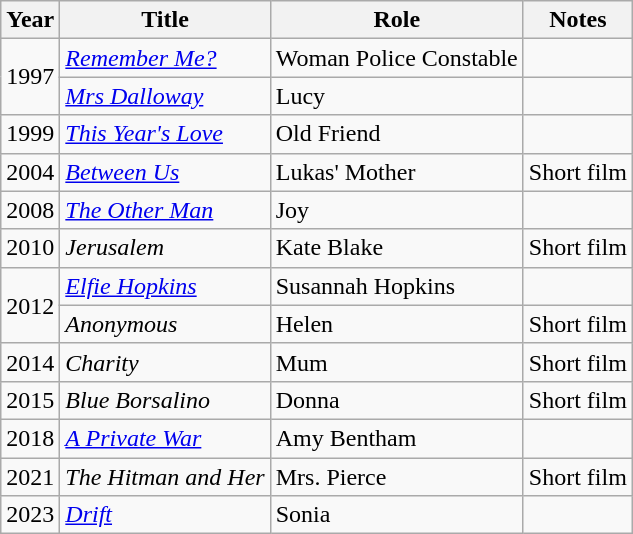<table class="wikitable sortable">
<tr>
<th>Year</th>
<th>Title</th>
<th>Role</th>
<th>Notes</th>
</tr>
<tr>
<td rowspan="2">1997</td>
<td><em><a href='#'>Remember Me?</a></em></td>
<td>Woman Police Constable</td>
<td></td>
</tr>
<tr>
<td><em><a href='#'>Mrs Dalloway</a></em></td>
<td>Lucy</td>
<td></td>
</tr>
<tr>
<td>1999</td>
<td><em><a href='#'>This Year's Love</a></em></td>
<td>Old Friend</td>
<td></td>
</tr>
<tr>
<td>2004</td>
<td><em><a href='#'>Between Us</a></em></td>
<td>Lukas' Mother</td>
<td>Short film</td>
</tr>
<tr>
<td>2008</td>
<td><em><a href='#'>The Other Man</a></em></td>
<td>Joy</td>
<td></td>
</tr>
<tr>
<td>2010</td>
<td><em>Jerusalem</em></td>
<td>Kate Blake</td>
<td>Short film</td>
</tr>
<tr>
<td rowspan="2">2012</td>
<td><em><a href='#'>Elfie Hopkins</a></em></td>
<td>Susannah Hopkins</td>
<td></td>
</tr>
<tr>
<td><em>Anonymous</em></td>
<td>Helen</td>
<td>Short film</td>
</tr>
<tr>
<td>2014</td>
<td><em>Charity</em></td>
<td>Mum</td>
<td>Short film</td>
</tr>
<tr>
<td>2015</td>
<td><em>Blue Borsalino</em></td>
<td>Donna</td>
<td>Short film</td>
</tr>
<tr>
<td>2018</td>
<td><em><a href='#'>A Private War</a></em></td>
<td>Amy Bentham</td>
<td></td>
</tr>
<tr>
<td>2021</td>
<td><em>The Hitman and Her</em></td>
<td>Mrs. Pierce</td>
<td>Short film</td>
</tr>
<tr>
<td>2023</td>
<td><em><a href='#'>Drift</a></em></td>
<td>Sonia</td>
<td></td>
</tr>
</table>
